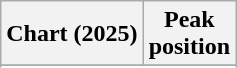<table class="wikitable sortable plainrowheaders" style="text-align:center">
<tr>
<th scope="col">Chart (2025)</th>
<th scope="col">Peak<br>position</th>
</tr>
<tr>
</tr>
<tr>
</tr>
<tr>
</tr>
</table>
